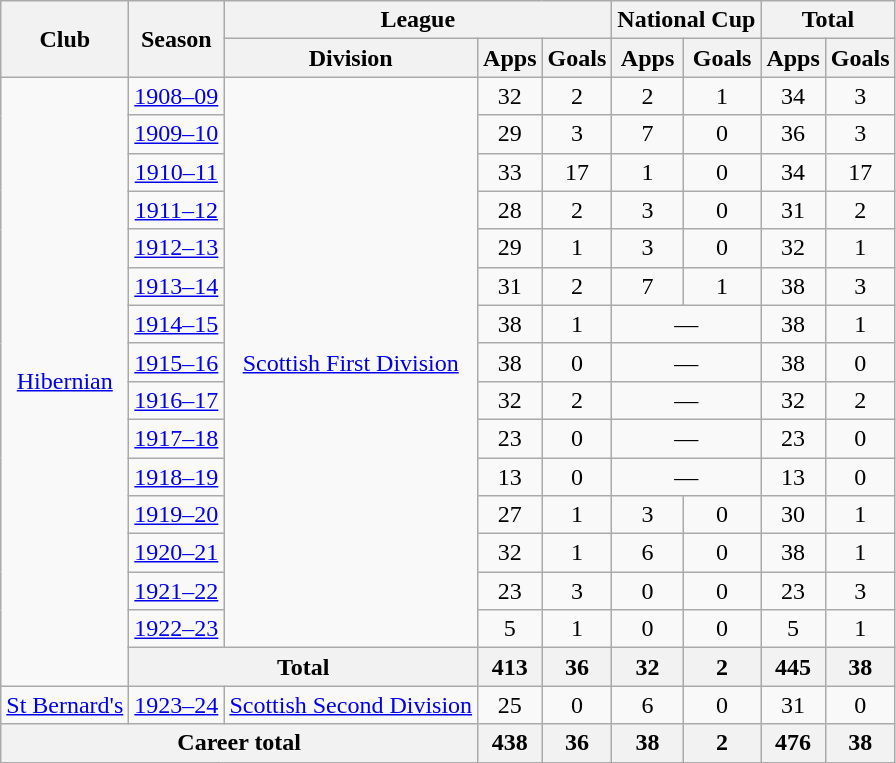<table class="wikitable" style="text-align: center;">
<tr>
<th rowspan="2">Club</th>
<th rowspan="2">Season</th>
<th colspan="3">League</th>
<th colspan="2">National Cup</th>
<th colspan="2">Total</th>
</tr>
<tr>
<th>Division</th>
<th>Apps</th>
<th>Goals</th>
<th>Apps</th>
<th>Goals</th>
<th>Apps</th>
<th>Goals</th>
</tr>
<tr>
<td rowspan="16"><a href='#'>Hibernian</a></td>
<td><a href='#'>1908–09</a></td>
<td rowspan="15"><a href='#'>Scottish First Division</a></td>
<td>32</td>
<td>2</td>
<td>2</td>
<td>1</td>
<td>34</td>
<td>3</td>
</tr>
<tr>
<td><a href='#'>1909–10</a></td>
<td>29</td>
<td>3</td>
<td>7</td>
<td>0</td>
<td>36</td>
<td>3</td>
</tr>
<tr>
<td><a href='#'>1910–11</a></td>
<td>33</td>
<td>17</td>
<td>1</td>
<td>0</td>
<td>34</td>
<td>17</td>
</tr>
<tr>
<td><a href='#'>1911–12</a></td>
<td>28</td>
<td>2</td>
<td>3</td>
<td>0</td>
<td>31</td>
<td>2</td>
</tr>
<tr>
<td><a href='#'>1912–13</a></td>
<td>29</td>
<td>1</td>
<td>3</td>
<td>0</td>
<td>32</td>
<td>1</td>
</tr>
<tr>
<td><a href='#'>1913–14</a></td>
<td>31</td>
<td>2</td>
<td>7</td>
<td>1</td>
<td>38</td>
<td>3</td>
</tr>
<tr>
<td><a href='#'>1914–15</a></td>
<td>38</td>
<td>1</td>
<td colspan="2">—</td>
<td>38</td>
<td>1</td>
</tr>
<tr>
<td><a href='#'>1915–16</a></td>
<td>38</td>
<td>0</td>
<td colspan="2">—</td>
<td>38</td>
<td>0</td>
</tr>
<tr>
<td><a href='#'>1916–17</a></td>
<td>32</td>
<td>2</td>
<td colspan="2">—</td>
<td>32</td>
<td>2</td>
</tr>
<tr>
<td><a href='#'>1917–18</a></td>
<td>23</td>
<td>0</td>
<td colspan="2">—</td>
<td>23</td>
<td>0</td>
</tr>
<tr>
<td><a href='#'>1918–19</a></td>
<td>13</td>
<td>0</td>
<td colspan="2">—</td>
<td>13</td>
<td>0</td>
</tr>
<tr>
<td><a href='#'>1919–20</a></td>
<td>27</td>
<td>1</td>
<td>3</td>
<td>0</td>
<td>30</td>
<td>1</td>
</tr>
<tr>
<td><a href='#'>1920–21</a></td>
<td>32</td>
<td>1</td>
<td>6</td>
<td>0</td>
<td>38</td>
<td>1</td>
</tr>
<tr>
<td><a href='#'>1921–22</a></td>
<td>23</td>
<td>3</td>
<td>0</td>
<td>0</td>
<td>23</td>
<td>3</td>
</tr>
<tr>
<td><a href='#'>1922–23</a></td>
<td>5</td>
<td>1</td>
<td>0</td>
<td>0</td>
<td>5</td>
<td>1</td>
</tr>
<tr>
<th colspan="2">Total</th>
<th>413</th>
<th>36</th>
<th>32</th>
<th>2</th>
<th>445</th>
<th>38</th>
</tr>
<tr>
<td><a href='#'>St Bernard's</a></td>
<td><a href='#'>1923–24</a></td>
<td><a href='#'>Scottish Second Division</a></td>
<td>25</td>
<td>0</td>
<td>6</td>
<td>0</td>
<td>31</td>
<td>0</td>
</tr>
<tr>
<th colspan="3">Career total</th>
<th>438</th>
<th>36</th>
<th>38</th>
<th>2</th>
<th>476</th>
<th>38</th>
</tr>
</table>
